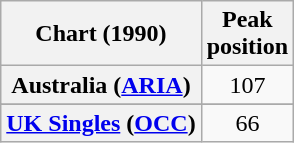<table class="wikitable sortable plainrowheaders">
<tr>
<th align="left">Chart (1990)</th>
<th style="text-align:center;">Peak<br>position</th>
</tr>
<tr>
<th scope="row">Australia (<a href='#'>ARIA</a>)</th>
<td align="center">107</td>
</tr>
<tr>
</tr>
<tr>
<th scope="row"><a href='#'>UK Singles</a> (<a href='#'>OCC</a>)</th>
<td style="text-align:center;">66</td>
</tr>
</table>
